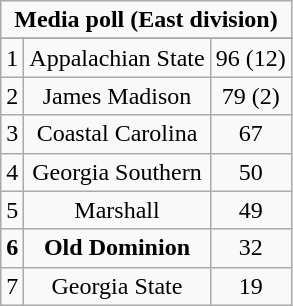<table class="wikitable" style="display: inline-table;">
<tr>
<td align="center" Colspan="3"><strong>Media poll (East division)</strong></td>
</tr>
<tr align="center">
</tr>
<tr align="center">
<td>1</td>
<td>Appalachian State</td>
<td>96 (12)</td>
</tr>
<tr align="center">
<td>2</td>
<td>James Madison</td>
<td>79 (2)</td>
</tr>
<tr align="center">
<td>3</td>
<td>Coastal Carolina</td>
<td>67</td>
</tr>
<tr align="center">
<td>4</td>
<td>Georgia Southern</td>
<td>50</td>
</tr>
<tr align="center">
<td>5</td>
<td>Marshall</td>
<td>49</td>
</tr>
<tr align="center">
<td><strong>6</strong></td>
<td><strong>Old Dominion</strong></td>
<td>32</td>
</tr>
<tr align="center">
<td>7</td>
<td>Georgia State</td>
<td>19</td>
</tr>
</table>
